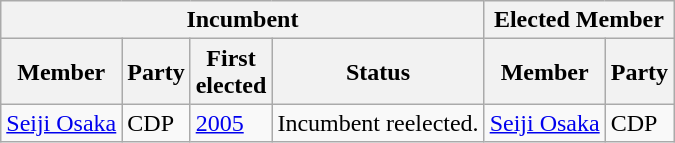<table class="wikitable sortable">
<tr>
<th colspan=4>Incumbent</th>
<th colspan=2>Elected Member</th>
</tr>
<tr>
<th>Member</th>
<th>Party</th>
<th>First<br>elected</th>
<th>Status</th>
<th>Member</th>
<th>Party</th>
</tr>
<tr>
<td><a href='#'>Seiji Osaka</a></td>
<td>CDP</td>
<td><a href='#'>2005</a></td>
<td>Incumbent reelected.</td>
<td><a href='#'>Seiji Osaka</a></td>
<td>CDP</td>
</tr>
</table>
